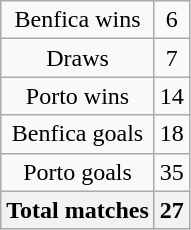<table class="wikitable" style="text-align:center">
<tr>
<td>Benfica wins</td>
<td>6</td>
</tr>
<tr>
<td>Draws</td>
<td>7</td>
</tr>
<tr>
<td>Porto wins</td>
<td>14</td>
</tr>
<tr>
<td>Benfica goals</td>
<td>18</td>
</tr>
<tr>
<td>Porto goals</td>
<td>35</td>
</tr>
<tr>
<th><strong>Total matches</strong></th>
<th><strong>27</strong></th>
</tr>
</table>
